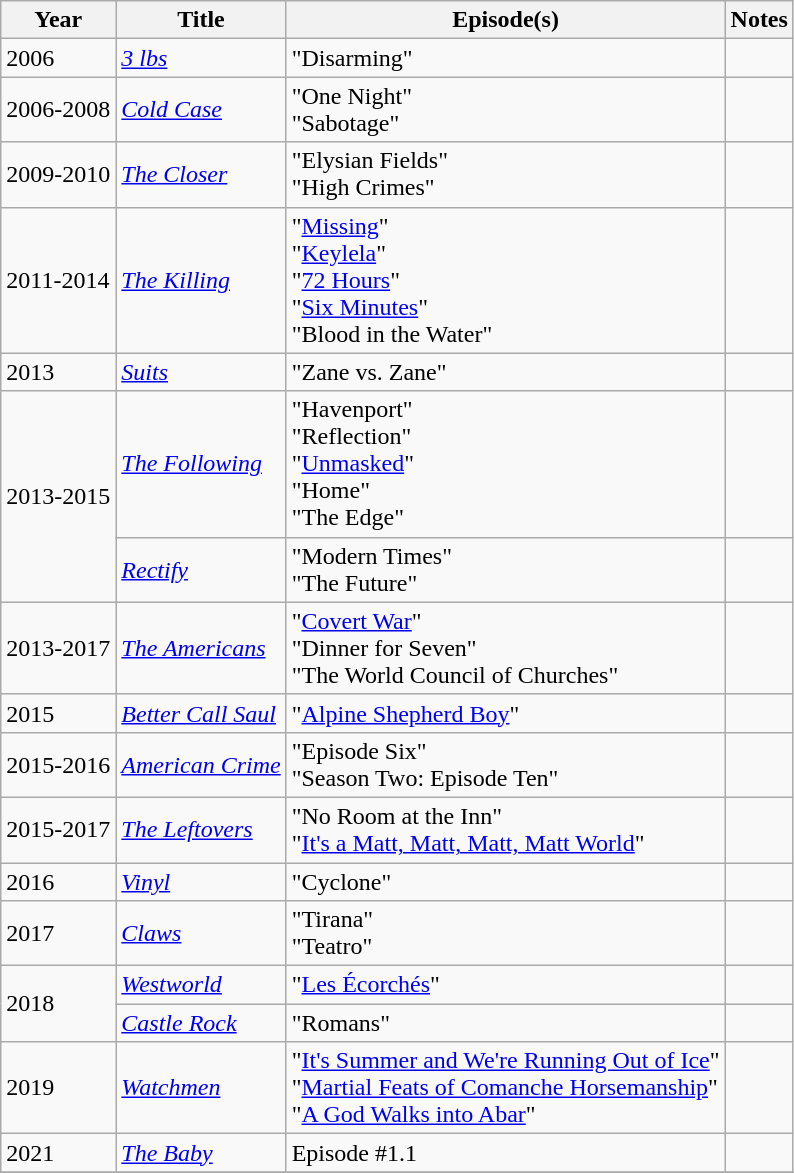<table class="wikitable">
<tr>
<th>Year</th>
<th>Title</th>
<th>Episode(s)</th>
<th>Notes</th>
</tr>
<tr>
<td>2006</td>
<td><em><a href='#'>3 lbs</a></em></td>
<td>"Disarming"</td>
<td></td>
</tr>
<tr>
<td>2006-2008</td>
<td><em><a href='#'>Cold Case</a></em></td>
<td>"One Night"<br>"Sabotage"</td>
<td></td>
</tr>
<tr>
<td>2009-2010</td>
<td><em><a href='#'>The Closer</a></em></td>
<td>"Elysian Fields"<br>"High Crimes"</td>
<td></td>
</tr>
<tr>
<td>2011-2014</td>
<td><em><a href='#'>The Killing</a></em></td>
<td>"<a href='#'>Missing</a>"<br>"<a href='#'>Keylela</a>"<br>"<a href='#'>72 Hours</a>"<br>"<a href='#'>Six Minutes</a>"<br>"Blood in the Water"</td>
<td></td>
</tr>
<tr>
<td>2013</td>
<td><em><a href='#'>Suits</a></em></td>
<td>"Zane vs. Zane"</td>
<td></td>
</tr>
<tr>
<td rowspan=2>2013-2015</td>
<td><em><a href='#'>The Following</a></em></td>
<td>"Havenport"<br>"Reflection"<br>"<a href='#'>Unmasked</a>"<br>"Home"<br>"The Edge"</td>
<td></td>
</tr>
<tr>
<td><em><a href='#'>Rectify</a></em></td>
<td>"Modern Times"<br>"The Future"</td>
<td></td>
</tr>
<tr>
<td>2013-2017</td>
<td><em><a href='#'>The Americans</a></em></td>
<td>"<a href='#'>Covert War</a>"<br>"Dinner for Seven"<br>"The World Council of Churches"</td>
<td></td>
</tr>
<tr>
<td>2015</td>
<td><em><a href='#'>Better Call Saul</a></em></td>
<td>"<a href='#'>Alpine Shepherd Boy</a>"</td>
<td></td>
</tr>
<tr>
<td>2015-2016</td>
<td><em><a href='#'>American Crime</a></em></td>
<td>"Episode Six"<br>"Season Two: Episode Ten"</td>
<td></td>
</tr>
<tr>
<td>2015-2017</td>
<td><em><a href='#'>The Leftovers</a></em></td>
<td>"No Room at the Inn"<br>"<a href='#'>It's a Matt, Matt, Matt, Matt World</a>"</td>
<td></td>
</tr>
<tr>
<td>2016</td>
<td><em><a href='#'>Vinyl</a></em></td>
<td>"Cyclone"</td>
<td></td>
</tr>
<tr>
<td>2017</td>
<td><em><a href='#'>Claws</a></em></td>
<td>"Tirana"<br>"Teatro"</td>
<td></td>
</tr>
<tr>
<td rowspan=2>2018</td>
<td><em><a href='#'>Westworld</a></em></td>
<td>"<a href='#'>Les Écorchés</a>"</td>
<td></td>
</tr>
<tr>
<td><em><a href='#'>Castle Rock</a></em></td>
<td>"Romans"</td>
<td></td>
</tr>
<tr>
<td>2019</td>
<td><em><a href='#'>Watchmen</a></em></td>
<td>"<a href='#'>It's Summer and We're Running Out of Ice</a>"<br>"<a href='#'>Martial Feats of Comanche Horsemanship</a>"<br>"<a href='#'>A God Walks into Abar</a>"</td>
<td></td>
</tr>
<tr>
<td>2021</td>
<td><em><a href='#'>The Baby</a></em></td>
<td>Episode #1.1</td>
<td></td>
</tr>
<tr>
</tr>
</table>
